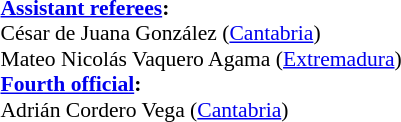<table width=50% style="font-size: 90%">
<tr>
<td><br><strong><a href='#'>Assistant referees</a>:</strong>
<br>César de Juana González (<a href='#'>Cantabria</a>)
<br>Mateo Nicolás Vaquero Agama (<a href='#'>Extremadura</a>)
<br><strong><a href='#'>Fourth official</a>:</strong>
<br>Adrián Cordero Vega (<a href='#'>Cantabria</a>)</td>
</tr>
</table>
